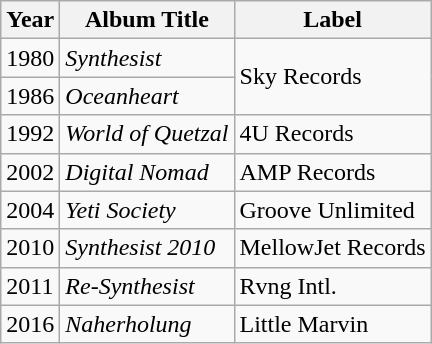<table class="wikitable">
<tr>
<th>Year</th>
<th>Album Title</th>
<th>Label</th>
</tr>
<tr>
<td>1980</td>
<td><em>Synthesist</em></td>
<td rowspan="2" scope="row">Sky Records</td>
</tr>
<tr>
<td>1986</td>
<td><em>Oceanheart</em></td>
</tr>
<tr>
<td>1992</td>
<td><em>World of Quetzal</em></td>
<td>4U Records</td>
</tr>
<tr>
<td>2002</td>
<td><em>Digital Nomad</em></td>
<td>AMP Records</td>
</tr>
<tr>
<td>2004</td>
<td><em>Yeti Society</em></td>
<td>Groove Unlimited</td>
</tr>
<tr>
<td>2010</td>
<td><em>Synthesist 2010</em></td>
<td>MellowJet Records</td>
</tr>
<tr>
<td>2011</td>
<td><em>Re-Synthesist</em></td>
<td>Rvng Intl.</td>
</tr>
<tr>
<td>2016</td>
<td><em>Naherholung</em></td>
<td>Little Marvin</td>
</tr>
</table>
